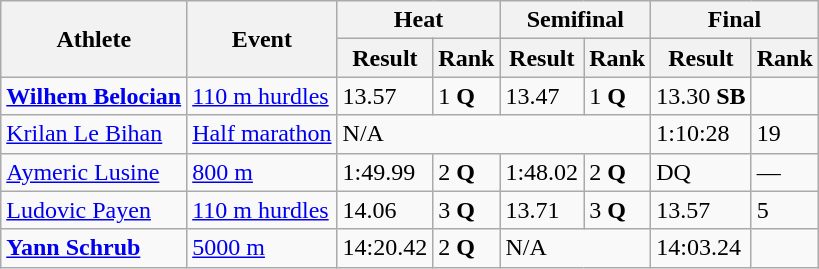<table class="wikitable">
<tr>
<th rowspan="2">Athlete</th>
<th rowspan="2">Event</th>
<th colspan="2">Heat</th>
<th colspan="2">Semifinal</th>
<th colspan="2">Final</th>
</tr>
<tr>
<th>Result</th>
<th>Rank</th>
<th>Result</th>
<th>Rank</th>
<th>Result</th>
<th>Rank</th>
</tr>
<tr>
<td><strong><a href='#'>Wilhem Belocian</a></strong></td>
<td><a href='#'>110 m hurdles</a></td>
<td>13.57</td>
<td>1 <strong>Q</strong></td>
<td>13.47</td>
<td>1 <strong>Q</strong></td>
<td>13.30 <strong>SB</strong></td>
<td></td>
</tr>
<tr>
<td><a href='#'>Krilan Le Bihan</a></td>
<td><a href='#'>Half marathon</a></td>
<td colspan="4">N/A</td>
<td>1:10:28</td>
<td>19</td>
</tr>
<tr>
<td><a href='#'>Aymeric Lusine</a></td>
<td><a href='#'>800 m</a></td>
<td>1:49.99</td>
<td>2 <strong>Q</strong></td>
<td>1:48.02</td>
<td>2 <strong>Q</strong></td>
<td>DQ</td>
<td>—</td>
</tr>
<tr>
<td><a href='#'>Ludovic Payen</a></td>
<td><a href='#'>110 m hurdles</a></td>
<td>14.06</td>
<td>3 <strong>Q</strong></td>
<td>13.71</td>
<td>3 <strong>Q</strong></td>
<td>13.57</td>
<td>5</td>
</tr>
<tr>
<td><strong><a href='#'>Yann Schrub</a></strong></td>
<td><a href='#'>5000 m</a></td>
<td>14:20.42</td>
<td>2 <strong>Q</strong></td>
<td colspan="2">N/A</td>
<td>14:03.24</td>
<td></td>
</tr>
</table>
